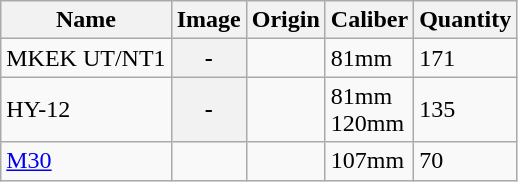<table class="wikitable">
<tr>
<th>Name</th>
<th>Image</th>
<th>Origin</th>
<th>Caliber</th>
<th>Quantity</th>
</tr>
<tr>
<td>MKEK UT/NT1</td>
<th>-</th>
<td></td>
<td>81mm</td>
<td>171</td>
</tr>
<tr>
<td>HY-12</td>
<th>-</th>
<td></td>
<td>81mm<br>120mm</td>
<td>135</td>
</tr>
<tr>
<td><a href='#'>M30</a></td>
<td></td>
<td></td>
<td>107mm</td>
<td>70</td>
</tr>
</table>
